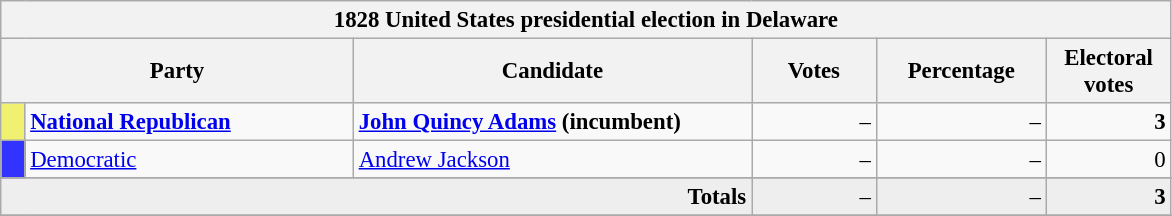<table class="wikitable" style="font-size: 95%;">
<tr>
<th colspan="6">1828 United States presidential election in Delaware</th>
</tr>
<tr>
<th colspan="2" style="width: 15em">Party</th>
<th style="width: 17em">Candidate</th>
<th style="width: 5em">Votes</th>
<th style="width: 7em">Percentage</th>
<th style="width: 5em">Electoral votes</th>
</tr>
<tr>
<th style="background-color:#F0F071; width: 3px"></th>
<td style="width: 130px"><strong><a href='#'>National Republican</a></strong></td>
<td><strong><a href='#'>John Quincy Adams</a> (incumbent)</strong></td>
<td align="right">–</td>
<td align="right">–</td>
<td align="right"><strong>3</strong></td>
</tr>
<tr>
<th style="background-color:#3333FF; width: 3px"></th>
<td style="width: 130px"><a href='#'>Democratic</a></td>
<td><a href='#'>Andrew Jackson</a></td>
<td align="right">–</td>
<td align="right">–</td>
<td align="right">0</td>
</tr>
<tr>
</tr>
<tr bgcolor="#EEEEEE">
<td colspan="3" align="right"><strong>Totals</strong></td>
<td align="right">–</td>
<td align="right">–</td>
<td align="right"><strong>3</strong></td>
</tr>
<tr>
</tr>
</table>
